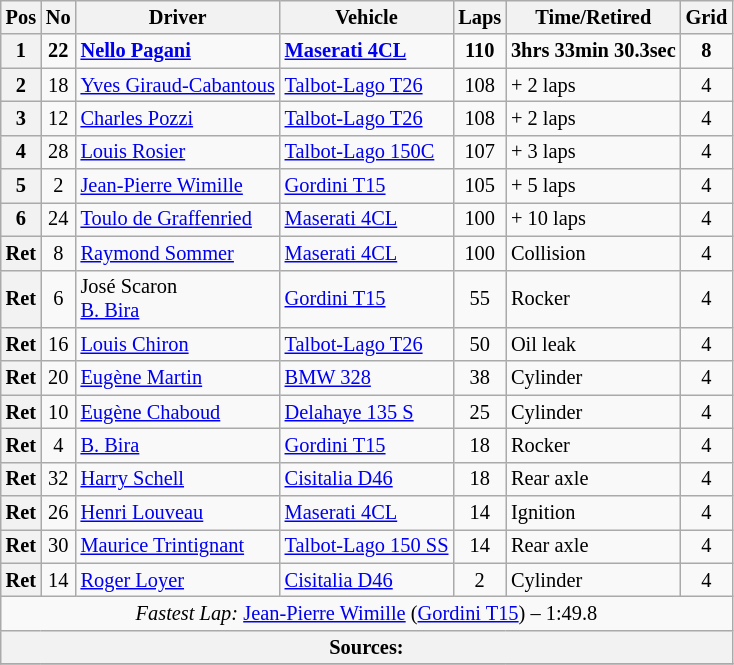<table class="wikitable" style="font-size: 85%;">
<tr>
<th>Pos</th>
<th>No</th>
<th>Driver</th>
<th>Vehicle</th>
<th>Laps</th>
<th>Time/Retired</th>
<th>Grid</th>
</tr>
<tr>
<th>1</th>
<td align="center"><strong>22</strong></td>
<td> <strong><a href='#'>Nello Pagani</a></strong></td>
<td><strong><a href='#'>Maserati 4CL</a></strong></td>
<td align="center"><strong>110</strong></td>
<td><strong>3hrs 33min 30.3sec</strong></td>
<td align="center"><strong>8</strong></td>
</tr>
<tr>
<th>2</th>
<td align="center">18</td>
<td> <a href='#'>Yves Giraud-Cabantous</a></td>
<td><a href='#'>Talbot-Lago T26</a></td>
<td align="center">108</td>
<td>+ 2 laps</td>
<td align="center">4</td>
</tr>
<tr>
<th>3</th>
<td align="center">12</td>
<td> <a href='#'>Charles Pozzi</a></td>
<td><a href='#'>Talbot-Lago T26</a></td>
<td align="center">108</td>
<td>+ 2 laps</td>
<td align="center">4</td>
</tr>
<tr>
<th>4</th>
<td align="center">28</td>
<td> <a href='#'>Louis Rosier</a></td>
<td><a href='#'>Talbot-Lago 150C</a></td>
<td align="center">107</td>
<td>+ 3 laps</td>
<td align="center">4</td>
</tr>
<tr>
<th>5</th>
<td align="center">2</td>
<td> <a href='#'>Jean-Pierre Wimille</a></td>
<td><a href='#'>Gordini T15</a></td>
<td align="center">105</td>
<td>+ 5 laps</td>
<td align="center">4</td>
</tr>
<tr>
<th>6</th>
<td align="center">24</td>
<td> <a href='#'>Toulo de Graffenried</a></td>
<td><a href='#'>Maserati 4CL</a></td>
<td align="center">100</td>
<td>+ 10 laps</td>
<td align="center">4</td>
</tr>
<tr>
<th>Ret</th>
<td align="center">8</td>
<td> <a href='#'>Raymond Sommer</a></td>
<td><a href='#'>Maserati 4CL</a></td>
<td align="center">100</td>
<td>Collision</td>
<td align="center">4</td>
</tr>
<tr>
<th>Ret</th>
<td align="center">6</td>
<td> José Scaron<br> <a href='#'>B. Bira</a></td>
<td><a href='#'>Gordini T15</a></td>
<td align="center">55</td>
<td>Rocker</td>
<td align="center">4</td>
</tr>
<tr>
<th>Ret</th>
<td align="center">16</td>
<td> <a href='#'>Louis Chiron</a></td>
<td><a href='#'>Talbot-Lago T26</a></td>
<td align="center">50</td>
<td>Oil leak</td>
<td align="center">4</td>
</tr>
<tr>
<th>Ret</th>
<td align="center">20</td>
<td> <a href='#'>Eugène Martin</a></td>
<td><a href='#'>BMW 328</a></td>
<td align="center">38</td>
<td>Cylinder</td>
<td align="center">4</td>
</tr>
<tr>
<th>Ret</th>
<td align="center">10</td>
<td> <a href='#'>Eugène Chaboud</a></td>
<td><a href='#'>Delahaye 135 S</a></td>
<td align="center">25</td>
<td>Cylinder</td>
<td align="center">4</td>
</tr>
<tr>
<th>Ret</th>
<td align="center">4</td>
<td> <a href='#'>B. Bira</a></td>
<td><a href='#'>Gordini T15</a></td>
<td align="center">18</td>
<td>Rocker</td>
<td align="center">4</td>
</tr>
<tr>
<th>Ret</th>
<td align="center">32</td>
<td> <a href='#'>Harry Schell</a></td>
<td><a href='#'>Cisitalia D46</a></td>
<td align="center">18</td>
<td>Rear axle</td>
<td align="center">4</td>
</tr>
<tr>
<th>Ret</th>
<td align="center">26</td>
<td> <a href='#'>Henri Louveau</a></td>
<td><a href='#'>Maserati 4CL</a></td>
<td align="center">14</td>
<td>Ignition</td>
<td align="center">4</td>
</tr>
<tr>
<th>Ret</th>
<td align="center">30</td>
<td> <a href='#'>Maurice Trintignant</a></td>
<td><a href='#'>Talbot-Lago 150 SS</a></td>
<td align="center">14</td>
<td>Rear axle</td>
<td align="center">4</td>
</tr>
<tr>
<th>Ret</th>
<td align="center">14</td>
<td> <a href='#'>Roger Loyer</a></td>
<td><a href='#'>Cisitalia D46</a></td>
<td align="center">2</td>
<td>Cylinder</td>
<td align="center">4</td>
</tr>
<tr>
<td colspan="8" align="center"><em>Fastest Lap:</em> <a href='#'>Jean-Pierre Wimille</a> (<a href='#'>Gordini T15</a>) – 1:49.8</td>
</tr>
<tr>
<th colspan="8">Sources: </th>
</tr>
<tr>
</tr>
</table>
